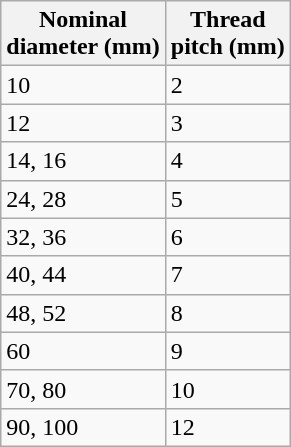<table class="wikitable">
<tr>
<th>Nominal <br>diameter (mm)</th>
<th>Thread <br>pitch (mm)</th>
</tr>
<tr>
<td>10</td>
<td>2</td>
</tr>
<tr>
<td>12</td>
<td>3</td>
</tr>
<tr>
<td>14, 16</td>
<td>4</td>
</tr>
<tr>
<td>24, 28</td>
<td>5</td>
</tr>
<tr>
<td>32, 36</td>
<td>6</td>
</tr>
<tr>
<td>40, 44</td>
<td>7</td>
</tr>
<tr>
<td>48, 52</td>
<td>8</td>
</tr>
<tr>
<td>60</td>
<td>9</td>
</tr>
<tr>
<td>70, 80</td>
<td>10</td>
</tr>
<tr>
<td>90, 100</td>
<td>12</td>
</tr>
</table>
